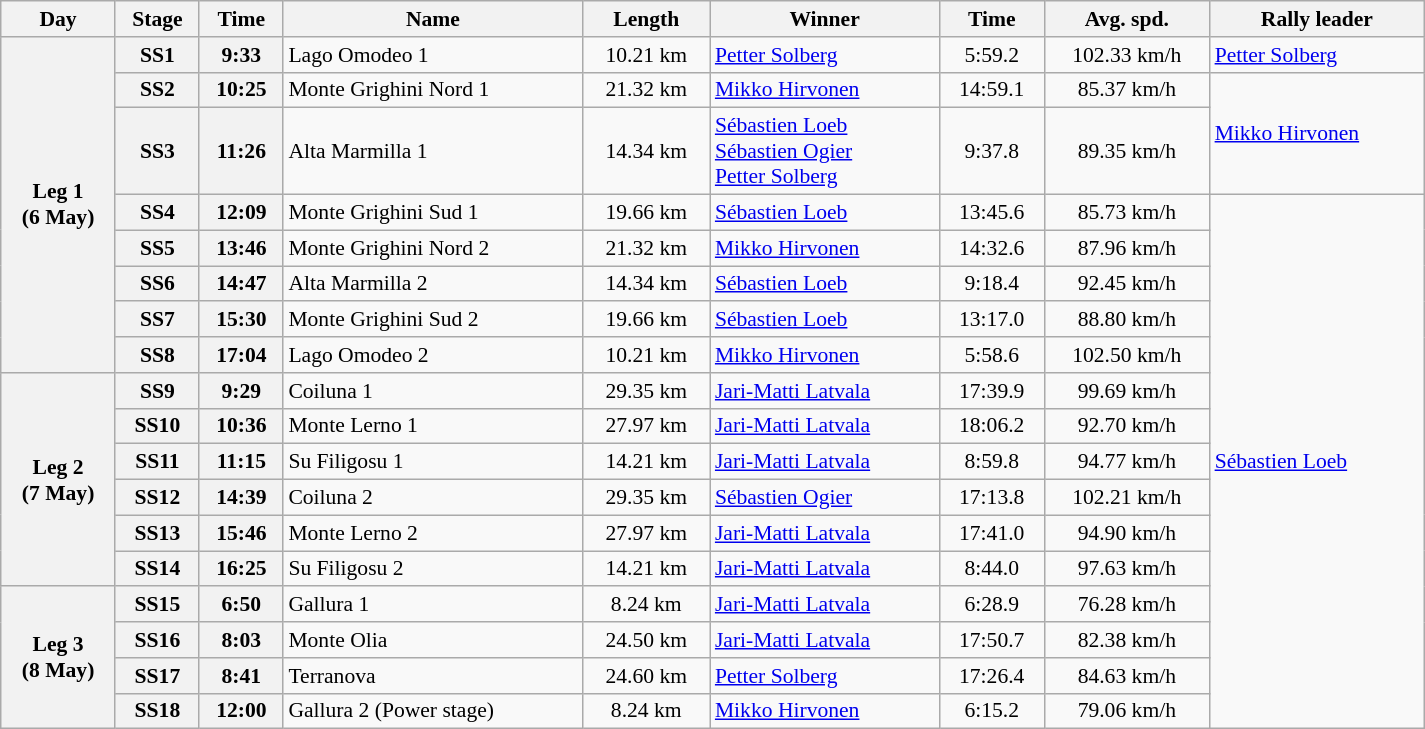<table class="wikitable" width=100% style="text-align: center; font-size: 90%; max-width: 950px;">
<tr>
<th>Day</th>
<th>Stage</th>
<th>Time</th>
<th>Name</th>
<th>Length</th>
<th>Winner</th>
<th>Time</th>
<th>Avg. spd.</th>
<th>Rally leader</th>
</tr>
<tr>
<th rowspan=8>Leg 1<br>(6 May)</th>
<th>SS1</th>
<th>9:33</th>
<td align=left>Lago Omodeo 1</td>
<td>10.21 km</td>
<td align=left> <a href='#'>Petter Solberg</a></td>
<td>5:59.2</td>
<td>102.33 km/h</td>
<td align=left> <a href='#'>Petter Solberg</a></td>
</tr>
<tr>
<th>SS2</th>
<th>10:25</th>
<td align=left>Monte Grighini Nord 1</td>
<td>21.32 km</td>
<td align=left> <a href='#'>Mikko Hirvonen</a></td>
<td>14:59.1</td>
<td>85.37 km/h</td>
<td align=left rowspan=2> <a href='#'>Mikko Hirvonen</a></td>
</tr>
<tr>
<th>SS3</th>
<th>11:26</th>
<td align=left>Alta Marmilla 1</td>
<td>14.34 km</td>
<td align=left> <a href='#'>Sébastien Loeb</a><br> <a href='#'>Sébastien Ogier</a><br> <a href='#'>Petter Solberg</a></td>
<td>9:37.8</td>
<td>89.35 km/h</td>
</tr>
<tr>
<th>SS4</th>
<th>12:09</th>
<td align=left>Monte Grighini Sud 1</td>
<td>19.66 km</td>
<td align=left> <a href='#'>Sébastien Loeb</a></td>
<td>13:45.6</td>
<td>85.73 km/h</td>
<td align=left rowspan=15> <a href='#'>Sébastien Loeb</a></td>
</tr>
<tr>
<th>SS5</th>
<th>13:46</th>
<td align=left>Monte Grighini Nord 2</td>
<td>21.32 km</td>
<td align=left> <a href='#'>Mikko Hirvonen</a></td>
<td>14:32.6</td>
<td>87.96 km/h</td>
</tr>
<tr>
<th>SS6</th>
<th>14:47</th>
<td align=left>Alta Marmilla 2</td>
<td>14.34 km</td>
<td align=left> <a href='#'>Sébastien Loeb</a></td>
<td>9:18.4</td>
<td>92.45 km/h</td>
</tr>
<tr>
<th>SS7</th>
<th>15:30</th>
<td align=left>Monte Grighini Sud 2</td>
<td>19.66 km</td>
<td align=left> <a href='#'>Sébastien Loeb</a></td>
<td>13:17.0</td>
<td>88.80 km/h</td>
</tr>
<tr>
<th>SS8</th>
<th>17:04</th>
<td align=left>Lago Omodeo 2</td>
<td>10.21 km</td>
<td align=left> <a href='#'>Mikko Hirvonen</a></td>
<td>5:58.6</td>
<td>102.50 km/h</td>
</tr>
<tr>
<th rowspan=6>Leg 2<br>(7 May)</th>
<th>SS9</th>
<th>9:29</th>
<td align=left>Coiluna 1</td>
<td>29.35 km</td>
<td align=left> <a href='#'>Jari-Matti Latvala</a></td>
<td>17:39.9</td>
<td>99.69 km/h</td>
</tr>
<tr>
<th>SS10</th>
<th>10:36</th>
<td align=left>Monte Lerno 1</td>
<td>27.97 km</td>
<td align=left> <a href='#'>Jari-Matti Latvala</a></td>
<td>18:06.2</td>
<td>92.70 km/h</td>
</tr>
<tr>
<th>SS11</th>
<th>11:15</th>
<td align=left>Su Filigosu 1</td>
<td>14.21 km</td>
<td align=left> <a href='#'>Jari-Matti Latvala</a></td>
<td>8:59.8</td>
<td>94.77 km/h</td>
</tr>
<tr>
<th>SS12</th>
<th>14:39</th>
<td align=left>Coiluna 2</td>
<td>29.35 km</td>
<td align=left> <a href='#'>Sébastien Ogier</a></td>
<td>17:13.8</td>
<td>102.21 km/h</td>
</tr>
<tr>
<th>SS13</th>
<th>15:46</th>
<td align=left>Monte Lerno 2</td>
<td>27.97 km</td>
<td align=left> <a href='#'>Jari-Matti Latvala</a></td>
<td>17:41.0</td>
<td>94.90 km/h</td>
</tr>
<tr>
<th>SS14</th>
<th>16:25</th>
<td align=left>Su Filigosu 2</td>
<td>14.21 km</td>
<td align=left> <a href='#'>Jari-Matti Latvala</a></td>
<td>8:44.0</td>
<td>97.63 km/h</td>
</tr>
<tr>
<th rowspan=4>Leg 3<br>(8 May)</th>
<th>SS15</th>
<th>6:50</th>
<td align=left>Gallura 1</td>
<td>8.24 km</td>
<td align=left> <a href='#'>Jari-Matti Latvala</a></td>
<td>6:28.9</td>
<td>76.28 km/h</td>
</tr>
<tr>
<th>SS16</th>
<th>8:03</th>
<td align=left>Monte Olia</td>
<td>24.50 km</td>
<td align=left> <a href='#'>Jari-Matti Latvala</a></td>
<td>17:50.7</td>
<td>82.38 km/h</td>
</tr>
<tr>
<th>SS17</th>
<th>8:41</th>
<td align=left>Terranova</td>
<td>24.60 km</td>
<td align=left> <a href='#'>Petter Solberg</a></td>
<td>17:26.4</td>
<td>84.63 km/h</td>
</tr>
<tr>
<th>SS18</th>
<th>12:00</th>
<td align=left>Gallura 2 (Power stage)</td>
<td>8.24 km</td>
<td align=left> <a href='#'>Mikko Hirvonen</a></td>
<td>6:15.2</td>
<td>79.06 km/h</td>
</tr>
</table>
